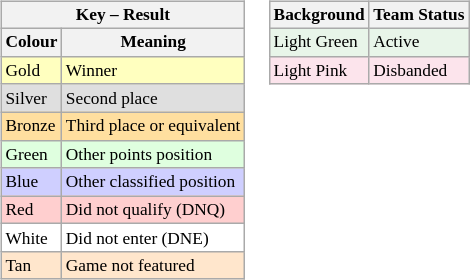<table style="font-size:85%;">
<tr>
<td valign="top"><br><table class="wikitable" style="font-size:85%; width:auto;">
<tr>
<th colspan=2>Key – Result</th>
</tr>
<tr>
<th>Colour</th>
<th>Meaning</th>
</tr>
<tr style="background-color:#FFFFBF">
<td>Gold</td>
<td>Winner</td>
</tr>
<tr style="background-color:#DFDFDF">
<td>Silver</td>
<td>Second place</td>
</tr>
<tr style="background-color:#FFDF9F">
<td>Bronze</td>
<td>Third place or equivalent</td>
</tr>
<tr style="background-color:#DFFFDF">
<td>Green</td>
<td>Other points position</td>
</tr>
<tr style="background-color:#CFCFFF">
<td>Blue</td>
<td>Other classified position</td>
</tr>
<tr style="background-color:#FFCFCF">
<td>Red</td>
<td>Did not qualify (DNQ)</td>
</tr>
<tr style="background-color:#FFFFFF">
<td>White</td>
<td>Did not enter (DNE)</td>
</tr>
<tr style="background-color:#FFE6CC">
<td>Tan</td>
<td>Game not featured</td>
</tr>
</table>
&#160;&#160;</td>
<td valign="top"><br><table class="wikitable" style="font-size:85%; width:auto;">
<tr>
<th>Background</th>
<th>Team Status</th>
</tr>
<tr style="background:#e8f5e9">
<td>Light Green</td>
<td>Active</td>
</tr>
<tr style="background:#fce4ec">
<td>Light Pink</td>
<td>Disbanded</td>
</tr>
</table>
</td>
</tr>
</table>
